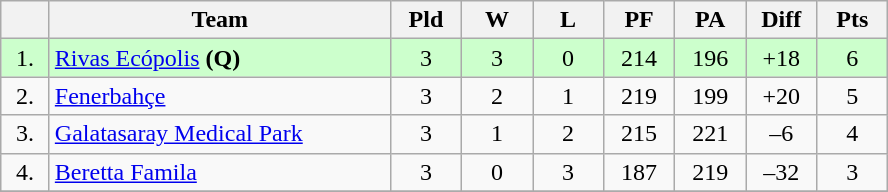<table class="wikitable" style="text-align:center">
<tr>
<th width=25></th>
<th width=220>Team</th>
<th width=40>Pld</th>
<th width=40>W</th>
<th width=40>L</th>
<th width=40>PF</th>
<th width=40>PA</th>
<th width=40>Diff</th>
<th width=40>Pts</th>
</tr>
<tr style="background:#ccffcc;">
<td>1.</td>
<td align=left> <a href='#'>Rivas Ecópolis</a> <strong>(Q)</strong></td>
<td>3</td>
<td>3</td>
<td>0</td>
<td>214</td>
<td>196</td>
<td>+18</td>
<td>6</td>
</tr>
<tr>
<td>2.</td>
<td align=left> <a href='#'>Fenerbahçe</a></td>
<td>3</td>
<td>2</td>
<td>1</td>
<td>219</td>
<td>199</td>
<td>+20</td>
<td>5</td>
</tr>
<tr>
<td>3.</td>
<td align=left> <a href='#'>Galatasaray Medical Park</a></td>
<td>3</td>
<td>1</td>
<td>2</td>
<td>215</td>
<td>221</td>
<td>–6</td>
<td>4</td>
</tr>
<tr>
<td>4.</td>
<td align=left> <a href='#'>Beretta Famila</a></td>
<td>3</td>
<td>0</td>
<td>3</td>
<td>187</td>
<td>219</td>
<td>–32</td>
<td>3</td>
</tr>
<tr>
</tr>
</table>
